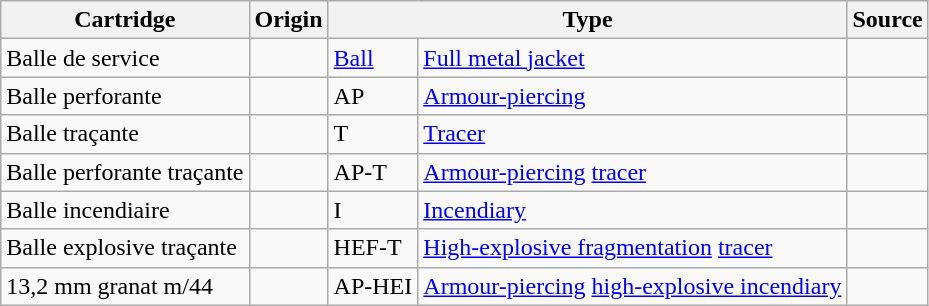<table class="wikitable">
<tr>
<th>Cartridge</th>
<th>Origin</th>
<th colspan="2">Type</th>
<th>Source</th>
</tr>
<tr>
<td>Balle de service</td>
<td></td>
<td><a href='#'>Ball</a></td>
<td><a href='#'>Full metal jacket</a></td>
<td></td>
</tr>
<tr>
<td>Balle perforante</td>
<td></td>
<td>AP</td>
<td><a href='#'>Armour-piercing</a></td>
<td></td>
</tr>
<tr>
<td>Balle traçante</td>
<td></td>
<td>T</td>
<td><a href='#'>Tracer</a></td>
<td></td>
</tr>
<tr>
<td>Balle perforante traçante</td>
<td></td>
<td>AP-T</td>
<td><a href='#'>Armour-piercing</a> <a href='#'>tracer</a></td>
<td></td>
</tr>
<tr>
<td>Balle incendiaire</td>
<td></td>
<td>I</td>
<td><a href='#'>Incendiary</a></td>
<td></td>
</tr>
<tr>
<td>Balle explosive traçante</td>
<td></td>
<td>HEF-T</td>
<td><a href='#'>High-explosive fragmentation</a> <a href='#'>tracer</a></td>
<td></td>
</tr>
<tr>
<td>13,2 mm granat m/44</td>
<td></td>
<td>AP-HEI</td>
<td><a href='#'>Armour-piercing</a> <a href='#'>high-explosive incendiary</a></td>
<td></td>
</tr>
</table>
